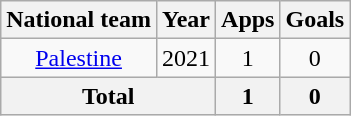<table class="wikitable" style="text-align:center">
<tr>
<th>National team</th>
<th>Year</th>
<th>Apps</th>
<th>Goals</th>
</tr>
<tr>
<td rowspan="1"><a href='#'>Palestine</a></td>
<td>2021</td>
<td>1</td>
<td>0</td>
</tr>
<tr>
<th colspan="2">Total</th>
<th>1</th>
<th>0</th>
</tr>
</table>
